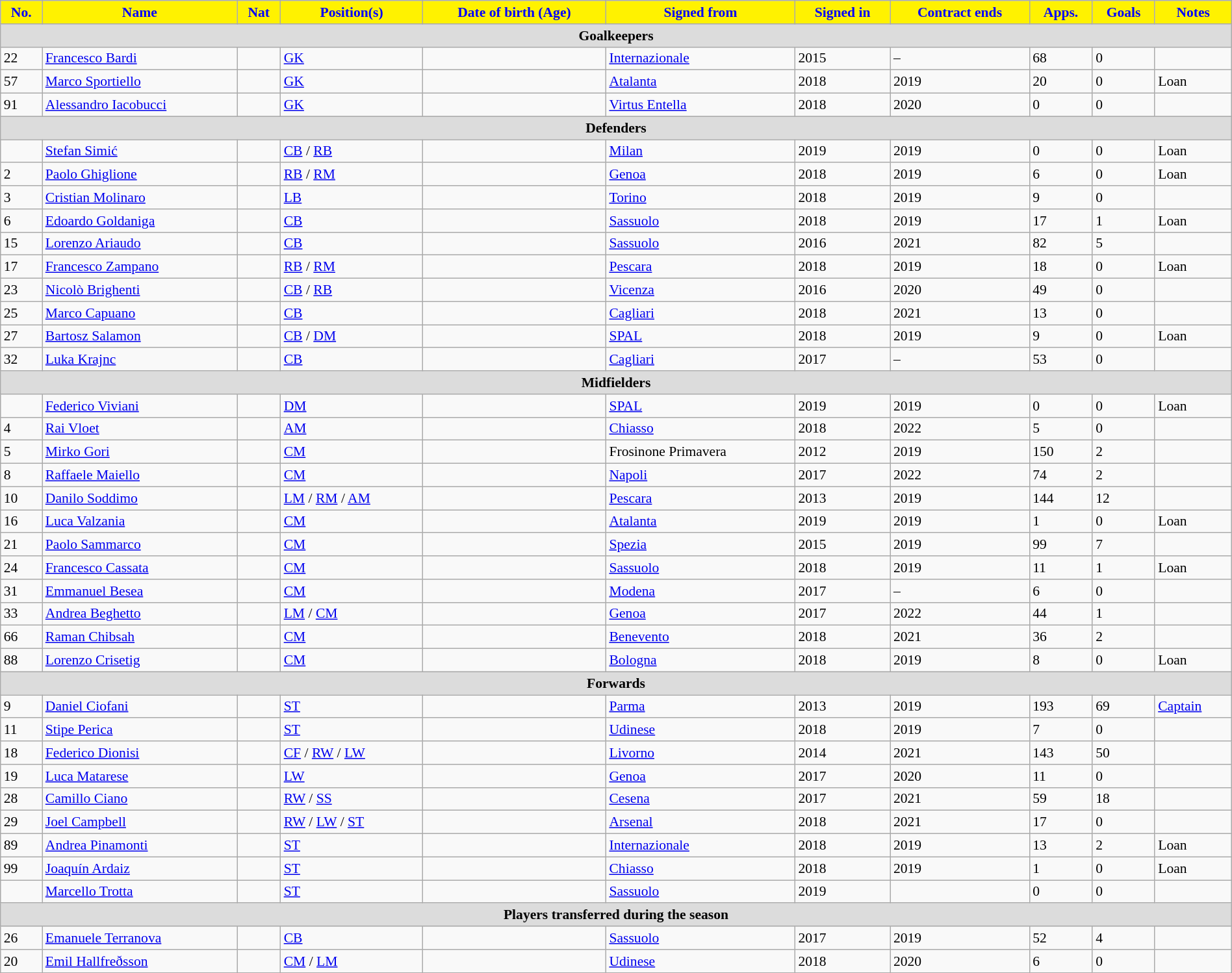<table class="wikitable" style="text-align:left; font-size:90%; width:100%;">
<tr>
<th style="background:#FFF200; color:blue; text-align:center;">No.</th>
<th style="background:#FFF200; color:blue; text-align:center;">Name</th>
<th style="background:#FFF200; color:blue; text-align:center;">Nat</th>
<th style="background:#FFF200; color:blue; text-align:center;">Position(s)</th>
<th style="background:#FFF200; color:blue; text-align:center;">Date of birth (Age)</th>
<th style="background:#FFF200; color:blue; text-align:center;">Signed from</th>
<th style="background:#FFF200; color:blue; text-align:center;">Signed in</th>
<th style="background:#FFF200; color:blue; text-align:center;">Contract ends</th>
<th style="background:#FFF200; color:blue; text-align:center;">Apps.</th>
<th style="background:#FFF200; color:blue; text-align:center;">Goals</th>
<th style="background:#FFF200; color:blue; text-align:center;">Notes</th>
</tr>
<tr>
<th colspan=11 style="background:#DCDCDC; text-align:center;">Goalkeepers</th>
</tr>
<tr>
<td>22</td>
<td><a href='#'>Francesco Bardi</a></td>
<td></td>
<td><a href='#'>GK</a></td>
<td></td>
<td> <a href='#'>Internazionale</a></td>
<td>2015</td>
<td>–</td>
<td>68</td>
<td>0</td>
<td></td>
</tr>
<tr>
<td>57</td>
<td><a href='#'>Marco Sportiello</a></td>
<td></td>
<td><a href='#'>GK</a></td>
<td></td>
<td> <a href='#'>Atalanta</a></td>
<td>2018</td>
<td>2019</td>
<td>20</td>
<td>0</td>
<td>Loan</td>
</tr>
<tr>
<td>91</td>
<td><a href='#'>Alessandro Iacobucci</a></td>
<td></td>
<td><a href='#'>GK</a></td>
<td></td>
<td> <a href='#'>Virtus Entella</a></td>
<td>2018</td>
<td>2020</td>
<td>0</td>
<td>0</td>
<td></td>
</tr>
<tr>
<th colspan=11 style="background:#DCDCDC; text-align:center;">Defenders</th>
</tr>
<tr>
<td></td>
<td><a href='#'>Stefan Simić</a></td>
<td></td>
<td><a href='#'>CB</a> / <a href='#'>RB</a></td>
<td></td>
<td> <a href='#'>Milan</a></td>
<td>2019</td>
<td>2019</td>
<td>0</td>
<td>0</td>
<td>Loan</td>
</tr>
<tr>
<td>2</td>
<td><a href='#'>Paolo Ghiglione</a></td>
<td></td>
<td><a href='#'>RB</a> / <a href='#'>RM</a></td>
<td></td>
<td> <a href='#'>Genoa</a></td>
<td>2018</td>
<td>2019</td>
<td>6</td>
<td>0</td>
<td>Loan</td>
</tr>
<tr>
<td>3</td>
<td><a href='#'>Cristian Molinaro</a></td>
<td></td>
<td><a href='#'>LB</a></td>
<td></td>
<td> <a href='#'>Torino</a></td>
<td>2018</td>
<td>2019</td>
<td>9</td>
<td>0</td>
<td></td>
</tr>
<tr>
<td>6</td>
<td><a href='#'>Edoardo Goldaniga</a></td>
<td></td>
<td><a href='#'>CB</a></td>
<td></td>
<td> <a href='#'>Sassuolo</a></td>
<td>2018</td>
<td>2019</td>
<td>17</td>
<td>1</td>
<td>Loan</td>
</tr>
<tr>
<td>15</td>
<td><a href='#'>Lorenzo Ariaudo</a></td>
<td></td>
<td><a href='#'>CB</a></td>
<td></td>
<td> <a href='#'>Sassuolo</a></td>
<td>2016</td>
<td>2021</td>
<td>82</td>
<td>5</td>
<td></td>
</tr>
<tr>
<td>17</td>
<td><a href='#'>Francesco Zampano</a></td>
<td></td>
<td><a href='#'>RB</a> / <a href='#'>RM</a></td>
<td></td>
<td> <a href='#'>Pescara</a></td>
<td>2018</td>
<td>2019</td>
<td>18</td>
<td>0</td>
<td>Loan</td>
</tr>
<tr>
<td>23</td>
<td><a href='#'>Nicolò Brighenti</a></td>
<td></td>
<td><a href='#'>CB</a> / <a href='#'>RB</a></td>
<td></td>
<td> <a href='#'>Vicenza</a></td>
<td>2016</td>
<td>2020</td>
<td>49</td>
<td>0</td>
<td></td>
</tr>
<tr>
<td>25</td>
<td><a href='#'>Marco Capuano</a></td>
<td></td>
<td><a href='#'>CB</a></td>
<td></td>
<td> <a href='#'>Cagliari</a></td>
<td>2018</td>
<td>2021</td>
<td>13</td>
<td>0</td>
<td></td>
</tr>
<tr>
<td>27</td>
<td><a href='#'>Bartosz Salamon</a></td>
<td></td>
<td><a href='#'>CB</a> / <a href='#'>DM</a></td>
<td></td>
<td> <a href='#'>SPAL</a></td>
<td>2018</td>
<td>2019</td>
<td>9</td>
<td>0</td>
<td>Loan</td>
</tr>
<tr>
<td>32</td>
<td><a href='#'>Luka Krajnc</a></td>
<td></td>
<td><a href='#'>CB</a></td>
<td></td>
<td> <a href='#'>Cagliari</a></td>
<td>2017</td>
<td>–</td>
<td>53</td>
<td>0</td>
<td></td>
</tr>
<tr>
<th colspan=11 style="background:#DCDCDC; text-align:center;">Midfielders</th>
</tr>
<tr>
<td></td>
<td><a href='#'>Federico Viviani</a></td>
<td></td>
<td><a href='#'>DM</a></td>
<td></td>
<td> <a href='#'>SPAL</a></td>
<td>2019</td>
<td>2019</td>
<td>0</td>
<td>0</td>
<td>Loan</td>
</tr>
<tr>
<td>4</td>
<td><a href='#'>Rai Vloet</a></td>
<td></td>
<td><a href='#'>AM</a></td>
<td></td>
<td> <a href='#'>Chiasso</a></td>
<td>2018</td>
<td>2022</td>
<td>5</td>
<td>0</td>
<td></td>
</tr>
<tr>
<td>5</td>
<td><a href='#'>Mirko Gori</a></td>
<td></td>
<td><a href='#'>CM</a></td>
<td></td>
<td> Frosinone Primavera</td>
<td>2012</td>
<td>2019</td>
<td>150</td>
<td>2</td>
<td></td>
</tr>
<tr>
<td>8</td>
<td><a href='#'>Raffaele Maiello</a></td>
<td></td>
<td><a href='#'>CM</a></td>
<td></td>
<td> <a href='#'>Napoli</a></td>
<td>2017</td>
<td>2022</td>
<td>74</td>
<td>2</td>
<td></td>
</tr>
<tr>
<td>10</td>
<td><a href='#'>Danilo Soddimo</a></td>
<td></td>
<td><a href='#'>LM</a> / <a href='#'>RM</a> / <a href='#'>AM</a></td>
<td></td>
<td> <a href='#'>Pescara</a></td>
<td>2013</td>
<td>2019</td>
<td>144</td>
<td>12</td>
<td></td>
</tr>
<tr>
<td>16</td>
<td><a href='#'>Luca Valzania</a></td>
<td></td>
<td><a href='#'>CM</a></td>
<td></td>
<td> <a href='#'>Atalanta</a></td>
<td>2019</td>
<td>2019</td>
<td>1</td>
<td>0</td>
<td>Loan</td>
</tr>
<tr>
<td>21</td>
<td><a href='#'>Paolo Sammarco</a></td>
<td></td>
<td><a href='#'>CM</a></td>
<td></td>
<td> <a href='#'>Spezia</a></td>
<td>2015</td>
<td>2019</td>
<td>99</td>
<td>7</td>
<td></td>
</tr>
<tr>
<td>24</td>
<td><a href='#'>Francesco Cassata</a></td>
<td></td>
<td><a href='#'>CM</a></td>
<td></td>
<td> <a href='#'>Sassuolo</a></td>
<td>2018</td>
<td>2019</td>
<td>11</td>
<td>1</td>
<td>Loan</td>
</tr>
<tr>
<td>31</td>
<td><a href='#'>Emmanuel Besea</a></td>
<td></td>
<td><a href='#'>CM</a></td>
<td></td>
<td> <a href='#'>Modena</a></td>
<td>2017</td>
<td>–</td>
<td>6</td>
<td>0</td>
<td></td>
</tr>
<tr>
<td>33</td>
<td><a href='#'>Andrea Beghetto</a></td>
<td></td>
<td><a href='#'>LM</a> / <a href='#'>CM</a></td>
<td></td>
<td> <a href='#'>Genoa</a></td>
<td>2017</td>
<td>2022</td>
<td>44</td>
<td>1</td>
<td></td>
</tr>
<tr>
<td>66</td>
<td><a href='#'>Raman Chibsah</a></td>
<td></td>
<td><a href='#'>CM</a></td>
<td></td>
<td> <a href='#'>Benevento</a></td>
<td>2018</td>
<td>2021</td>
<td>36</td>
<td>2</td>
<td></td>
</tr>
<tr>
<td>88</td>
<td><a href='#'>Lorenzo Crisetig</a></td>
<td></td>
<td><a href='#'>CM</a></td>
<td></td>
<td> <a href='#'>Bologna</a></td>
<td>2018</td>
<td>2019</td>
<td>8</td>
<td>0</td>
<td>Loan</td>
</tr>
<tr>
<th colspan=11 style="background:#DCDCDC; text-align:center;">Forwards</th>
</tr>
<tr>
<td>9</td>
<td><a href='#'>Daniel Ciofani</a></td>
<td></td>
<td><a href='#'>ST</a></td>
<td></td>
<td> <a href='#'>Parma</a></td>
<td>2013</td>
<td>2019</td>
<td>193</td>
<td>69</td>
<td><a href='#'>Captain</a></td>
</tr>
<tr>
<td>11</td>
<td><a href='#'>Stipe Perica</a></td>
<td></td>
<td><a href='#'>ST</a></td>
<td></td>
<td> <a href='#'>Udinese</a></td>
<td>2018</td>
<td>2019</td>
<td>7</td>
<td>0</td>
<td></td>
</tr>
<tr>
<td>18</td>
<td><a href='#'>Federico Dionisi</a></td>
<td></td>
<td><a href='#'>CF</a> / <a href='#'>RW</a> / <a href='#'>LW</a></td>
<td></td>
<td> <a href='#'>Livorno</a></td>
<td>2014</td>
<td>2021</td>
<td>143</td>
<td>50</td>
<td></td>
</tr>
<tr>
<td>19</td>
<td><a href='#'>Luca Matarese</a></td>
<td></td>
<td><a href='#'>LW</a></td>
<td></td>
<td> <a href='#'>Genoa</a></td>
<td>2017</td>
<td>2020</td>
<td>11</td>
<td>0</td>
<td></td>
</tr>
<tr>
<td>28</td>
<td><a href='#'>Camillo Ciano</a></td>
<td></td>
<td><a href='#'>RW</a> / <a href='#'>SS</a></td>
<td></td>
<td> <a href='#'>Cesena</a></td>
<td>2017</td>
<td>2021</td>
<td>59</td>
<td>18</td>
<td></td>
</tr>
<tr>
<td>29</td>
<td><a href='#'>Joel Campbell</a></td>
<td></td>
<td><a href='#'>RW</a> / <a href='#'>LW</a> / <a href='#'>ST</a></td>
<td></td>
<td> <a href='#'>Arsenal</a></td>
<td>2018</td>
<td>2021</td>
<td>17</td>
<td>0</td>
<td></td>
</tr>
<tr>
<td>89</td>
<td><a href='#'>Andrea Pinamonti</a></td>
<td></td>
<td><a href='#'>ST</a></td>
<td></td>
<td> <a href='#'>Internazionale</a></td>
<td>2018</td>
<td>2019</td>
<td>13</td>
<td>2</td>
<td>Loan</td>
</tr>
<tr>
<td>99</td>
<td><a href='#'>Joaquín Ardaiz</a></td>
<td></td>
<td><a href='#'>ST</a></td>
<td></td>
<td> <a href='#'>Chiasso</a></td>
<td>2018</td>
<td>2019</td>
<td>1</td>
<td>0</td>
<td>Loan</td>
</tr>
<tr>
<td></td>
<td><a href='#'>Marcello Trotta</a></td>
<td></td>
<td><a href='#'>ST</a></td>
<td></td>
<td> <a href='#'>Sassuolo</a></td>
<td>2019</td>
<td></td>
<td>0</td>
<td>0</td>
<td></td>
</tr>
<tr>
<th colspan=11 style="background:#DCDCDC; text-align:center;">Players transferred during the season</th>
</tr>
<tr>
<td>26</td>
<td><a href='#'>Emanuele Terranova</a></td>
<td></td>
<td><a href='#'>CB</a></td>
<td></td>
<td> <a href='#'>Sassuolo</a></td>
<td>2017</td>
<td>2019</td>
<td>52</td>
<td>4</td>
<td></td>
</tr>
<tr>
<td>20</td>
<td><a href='#'>Emil Hallfreðsson</a></td>
<td></td>
<td><a href='#'>CM</a> / <a href='#'>LM</a></td>
<td></td>
<td> <a href='#'>Udinese</a></td>
<td>2018</td>
<td>2020</td>
<td>6</td>
<td>0</td>
<td></td>
</tr>
</table>
